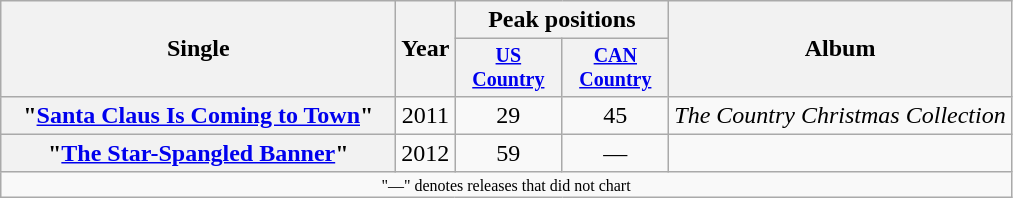<table class="wikitable plainrowheaders" style="text-align:center;">
<tr>
<th rowspan="2" style="width:16em;">Single</th>
<th rowspan="2">Year</th>
<th colspan="2">Peak positions</th>
<th rowspan="2">Album</th>
</tr>
<tr style="font-size:smaller;">
<th style="width:65px;"><a href='#'>US<br>Country</a><br></th>
<th style="width:65px;"><a href='#'>CAN<br>Country</a><br></th>
</tr>
<tr>
<th scope="row">"<a href='#'>Santa Claus Is Coming to Town</a>"</th>
<td>2011</td>
<td>29</td>
<td>45</td>
<td style="text-align:left;"><em>The Country Christmas Collection</em></td>
</tr>
<tr>
<th scope="row">"<a href='#'>The Star-Spangled Banner</a>"</th>
<td>2012</td>
<td>59</td>
<td>—</td>
<td></td>
</tr>
<tr>
<td colspan="18" style="font-size:8pt">"—" denotes releases that did not chart</td>
</tr>
</table>
